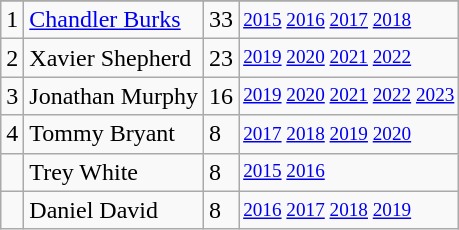<table class="wikitable">
<tr>
</tr>
<tr>
<td>1</td>
<td><a href='#'>Chandler Burks</a></td>
<td>33</td>
<td style="font-size:80%;"><a href='#'>2015</a> <a href='#'>2016</a> <a href='#'>2017</a> <a href='#'>2018</a></td>
</tr>
<tr>
<td>2</td>
<td>Xavier Shepherd</td>
<td>23</td>
<td style="font-size:80%;"><a href='#'>2019</a> <a href='#'>2020</a> <a href='#'>2021</a> <a href='#'>2022</a></td>
</tr>
<tr>
<td>3</td>
<td>Jonathan Murphy</td>
<td>16</td>
<td style="font-size:80%;"><a href='#'>2019</a> <a href='#'>2020</a> <a href='#'>2021</a> <a href='#'>2022</a> <a href='#'>2023</a></td>
</tr>
<tr>
<td>4</td>
<td>Tommy Bryant</td>
<td>8</td>
<td style="font-size:80%;"><a href='#'>2017</a> <a href='#'>2018</a> <a href='#'>2019</a> <a href='#'>2020</a></td>
</tr>
<tr>
<td></td>
<td>Trey White</td>
<td>8</td>
<td style="font-size:80%;"><a href='#'>2015</a> <a href='#'>2016</a></td>
</tr>
<tr>
<td></td>
<td>Daniel David</td>
<td>8</td>
<td style="font-size:80%;"><a href='#'>2016</a> <a href='#'>2017</a> <a href='#'>2018</a> <a href='#'>2019</a></td>
</tr>
</table>
